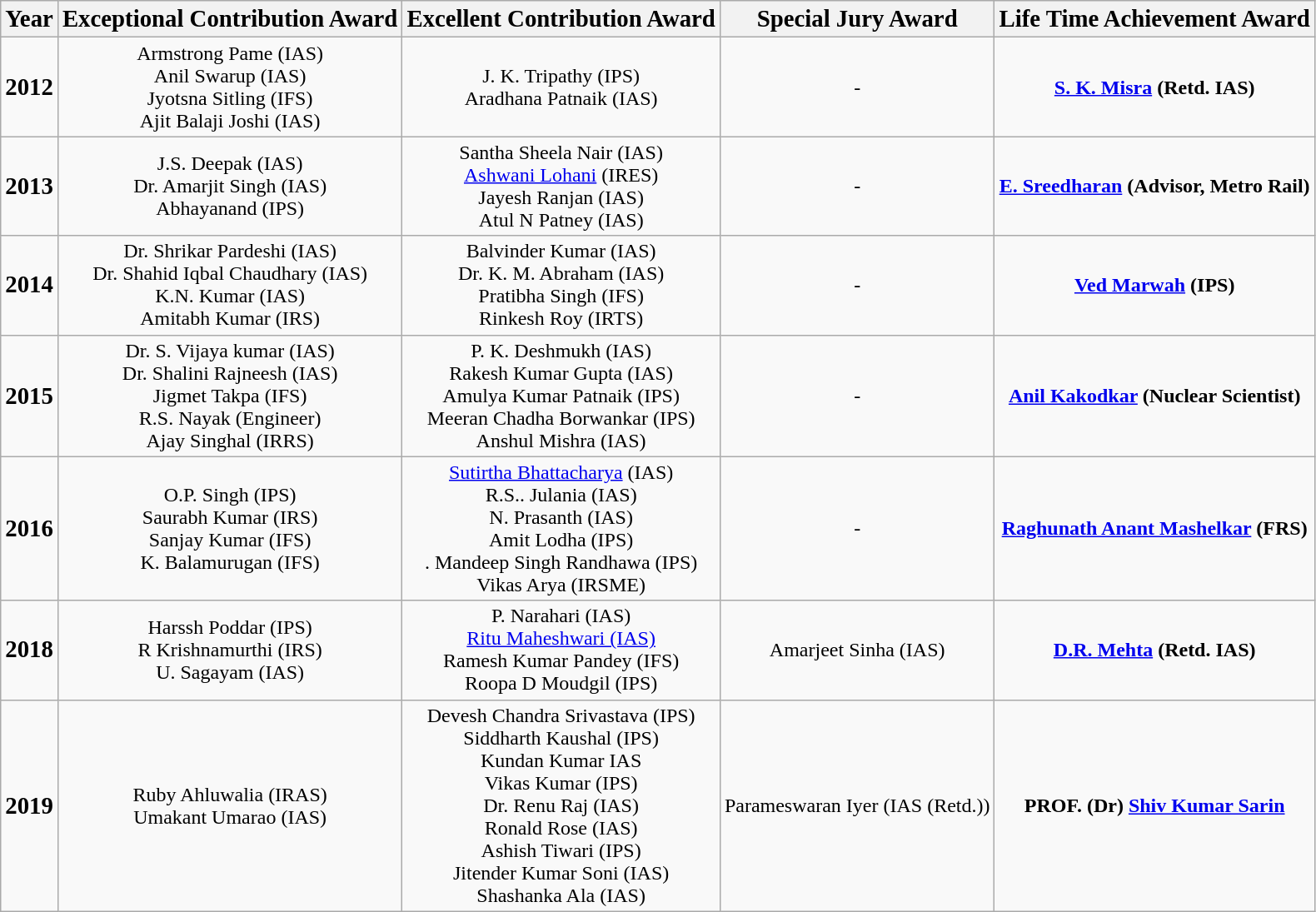<table class="sortable wikitable"  style="text-align: center">
<tr>
<th><big>Year</big></th>
<th><big>Exceptional Contribution Award</big></th>
<th><big>Excellent Contribution Award</big></th>
<th><big>Special Jury Award</big></th>
<th><big>Life Time Achievement Award</big></th>
</tr>
<tr>
<td><strong><big>2012</big></strong></td>
<td>Armstrong Pame (IAS) <br> Anil Swarup (IAS) <br> Jyotsna Sitling (IFS) <br> Ajit Balaji Joshi (IAS)</td>
<td>J. K. Tripathy (IPS) <br> Aradhana Patnaik (IAS)</td>
<td>-</td>
<td><strong><a href='#'>S. K. Misra</a>  (Retd. IAS)</strong></td>
</tr>
<tr>
<td><strong><big>2013</big></strong></td>
<td>J.S. Deepak (IAS) <br> Dr. Amarjit Singh (IAS) <br> Abhayanand (IPS)</td>
<td>Santha Sheela Nair (IAS) <br> <a href='#'>Ashwani Lohani</a> (IRES) <br> Jayesh Ranjan (IAS) <br> Atul N Patney (IAS)</td>
<td>-</td>
<td><strong><a href='#'>E. Sreedharan</a> (Advisor, Metro Rail)</strong></td>
</tr>
<tr>
<td><strong><big>2014</big></strong></td>
<td>Dr. Shrikar Pardeshi (IAS) <br> Dr. Shahid Iqbal Chaudhary (IAS) <br> K.N. Kumar (IAS) <br> Amitabh Kumar (IRS)</td>
<td>Balvinder Kumar (IAS) <br> Dr. K. M. Abraham (IAS) <br> Pratibha Singh (IFS) <br> Rinkesh Roy (IRTS)</td>
<td>-</td>
<td><strong><a href='#'>Ved Marwah</a> (IPS)</strong></td>
</tr>
<tr>
<td><strong><big>2015</big></strong></td>
<td>Dr. S. Vijaya kumar (IAS) <br> Dr. Shalini Rajneesh (IAS) <br> Jigmet Takpa (IFS) <br> R.S. Nayak (Engineer) <br> Ajay Singhal (IRRS)</td>
<td>P. K. Deshmukh (IAS) <br> Rakesh Kumar Gupta (IAS) <br> Amulya Kumar Patnaik (IPS) <br> Meeran Chadha Borwankar (IPS) <br> Anshul Mishra (IAS)</td>
<td>-</td>
<td><strong><a href='#'>Anil Kakodkar</a> (Nuclear Scientist)</strong></td>
</tr>
<tr>
<td><strong><big>2016</big></strong></td>
<td>O.P. Singh (IPS) <br> Saurabh Kumar (IRS) <br> Sanjay Kumar (IFS) <br> K. Balamurugan (IFS)</td>
<td><a href='#'>Sutirtha Bhattacharya</a> (IAS) <br> R.S.. Julania (IAS) <br>N. Prasanth (IAS) <br>Amit Lodha (IPS) <br> . Mandeep Singh Randhawa (IPS) <br> Vikas Arya (IRSME)</td>
<td>-</td>
<td><strong><a href='#'>Raghunath Anant Mashelkar</a> (FRS)</strong></td>
</tr>
<tr>
<td><strong><big>2018</big></strong></td>
<td>Harssh Poddar (IPS) <br> R Krishnamurthi (IRS) <br> U. Sagayam (IAS)</td>
<td>P. Narahari (IAS) <br><a href='#'>Ritu Maheshwari (IAS)</a> <br> Ramesh Kumar Pandey (IFS) <br>Roopa D Moudgil (IPS)</td>
<td>Amarjeet Sinha (IAS)</td>
<td><strong><a href='#'>D.R. Mehta</a>  (Retd. IAS)</strong></td>
</tr>
<tr>
<td><strong><big>2019</big></strong></td>
<td>Ruby Ahluwalia (IRAS) <br> Umakant Umarao (IAS)</td>
<td>Devesh Chandra Srivastava (IPS) <br>Siddharth Kaushal (IPS) <br>Kundan Kumar IAS <br>Vikas Kumar (IPS) <br> Dr. Renu Raj (IAS) <br>Ronald Rose (IAS) <br> Ashish Tiwari (IPS) <br>Jitender Kumar Soni (IAS) <br> Shashanka Ala (IAS)</td>
<td>Parameswaran Iyer (IAS (Retd.))</td>
<td><strong>PROF. (Dr) <a href='#'>Shiv Kumar Sarin</a></strong></td>
</tr>
</table>
